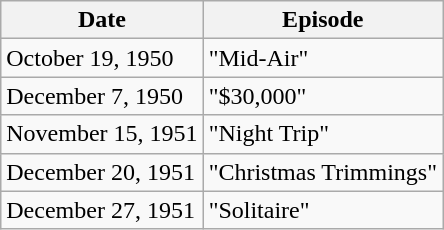<table class="wikitable">
<tr>
<th>Date</th>
<th>Episode</th>
</tr>
<tr>
<td>October 19, 1950</td>
<td>"Mid-Air"</td>
</tr>
<tr>
<td>December 7, 1950</td>
<td>"$30,000"</td>
</tr>
<tr>
<td>November 15, 1951</td>
<td>"Night Trip"</td>
</tr>
<tr>
<td>December 20, 1951</td>
<td>"Christmas Trimmings"</td>
</tr>
<tr>
<td>December 27, 1951</td>
<td>"Solitaire"</td>
</tr>
</table>
